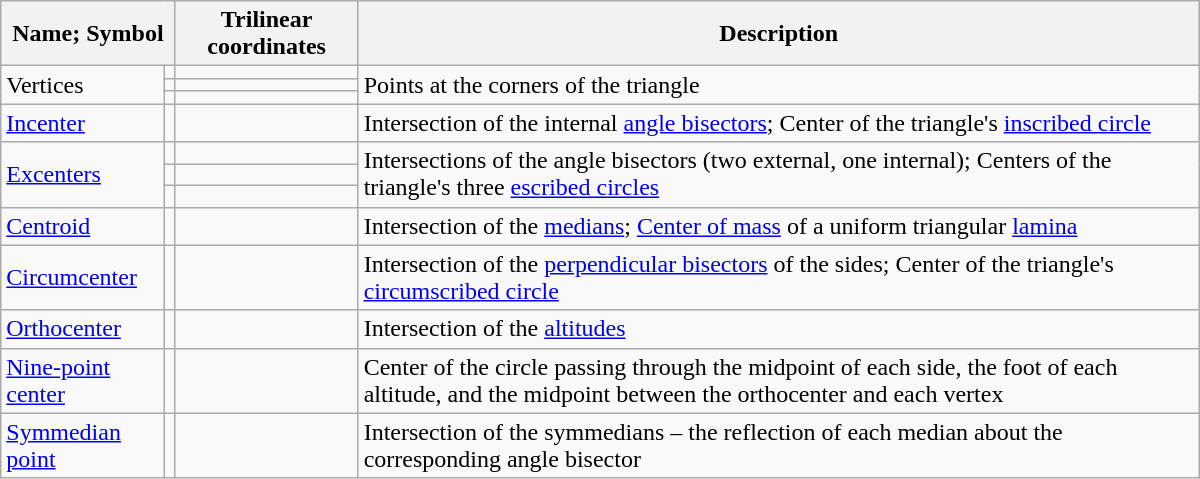<table class="wikitable" border="1" style="max-width:50em">
<tr>
<th colspan=2>Name; Symbol</th>
<th>Trilinear coordinates</th>
<th style="max-width:15em">Description</th>
</tr>
<tr>
<td rowspan=3>Vertices</td>
<td style="text-align:center;"></td>
<td style="text-align:center;"></td>
<td rowspan=3>Points at the corners of the triangle</td>
</tr>
<tr>
<td style="text-align:center;"></td>
<td style="text-align:center;"></td>
</tr>
<tr>
<td style="text-align:center;"></td>
<td style="text-align:center;"></td>
</tr>
<tr>
<td><a href='#'>Incenter</a></td>
<td style="text-align:center;"></td>
<td style="text-align:center;"></td>
<td>Intersection of the internal <a href='#'>angle bisectors</a>;  Center of the triangle's <a href='#'>inscribed circle</a></td>
</tr>
<tr>
<td rowspan=3><a href='#'>Excenters</a></td>
<td style="text-align:center;"></td>
<td style="text-align:center;"></td>
<td rowspan=3>Intersections of the angle bisectors (two external, one internal); Centers of the triangle's three <a href='#'>escribed circles</a></td>
</tr>
<tr>
<td style="text-align:center;"></td>
<td style="text-align:center;"></td>
</tr>
<tr>
<td style="text-align:center;"></td>
<td style="text-align:center;"></td>
</tr>
<tr>
<td><a href='#'>Centroid</a></td>
<td style="text-align:center;"></td>
<td style="text-align:center;"></td>
<td>Intersection of the <a href='#'>medians</a>;  <a href='#'>Center of mass</a> of a uniform triangular <a href='#'>lamina</a></td>
</tr>
<tr>
<td><a href='#'>Circumcenter</a></td>
<td style="text-align:center;"></td>
<td style="text-align:center;"></td>
<td>Intersection of the <a href='#'>perpendicular bisectors</a> of the sides; Center of the triangle's <a href='#'>circumscribed circle</a></td>
</tr>
<tr>
<td><a href='#'>Orthocenter</a></td>
<td style="text-align:center;"></td>
<td style="text-align:center;"></td>
<td>Intersection of the <a href='#'>altitudes</a></td>
</tr>
<tr>
<td><a href='#'>Nine-point center</a></td>
<td style="text-align:center;"></td>
<td style="text-align:center;"></td>
<td>Center of the circle passing through the midpoint of each side, the foot of each altitude, and the midpoint between the orthocenter and each vertex</td>
</tr>
<tr>
<td><a href='#'>Symmedian point</a></td>
<td style="text-align:center;"></td>
<td style="text-align:center;"></td>
<td>Intersection of the symmedians – the reflection of each median about the corresponding angle bisector</td>
</tr>
</table>
